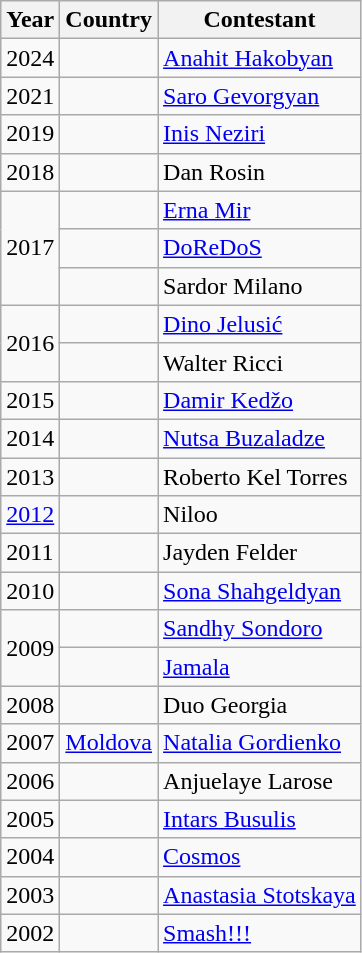<table class="wikitable">
<tr>
<th>Year</th>
<th>Country</th>
<th>Contestant</th>
</tr>
<tr>
<td>2024</td>
<td></td>
<td><a href='#'>Anahit Hakobyan</a></td>
</tr>
<tr>
<td>2021</td>
<td></td>
<td><a href='#'>Saro Gevorgyan</a></td>
</tr>
<tr>
<td>2019</td>
<td></td>
<td><a href='#'>Inis Neziri</a></td>
</tr>
<tr>
<td>2018</td>
<td></td>
<td>Dan Rosin</td>
</tr>
<tr>
<td rowspan="3">2017</td>
<td></td>
<td><a href='#'>Erna Mir</a></td>
</tr>
<tr>
<td></td>
<td><a href='#'>DoReDoS</a></td>
</tr>
<tr>
<td></td>
<td>Sardor Milano</td>
</tr>
<tr>
<td rowspan="2">2016</td>
<td></td>
<td><a href='#'>Dino Jelusić</a></td>
</tr>
<tr>
<td></td>
<td>Walter Ricci</td>
</tr>
<tr>
<td>2015</td>
<td></td>
<td><a href='#'>Damir Kedžo</a></td>
</tr>
<tr>
<td>2014</td>
<td></td>
<td><a href='#'>Nutsa Buzaladze</a></td>
</tr>
<tr>
<td>2013</td>
<td></td>
<td>Roberto Kel Torres</td>
</tr>
<tr>
<td><a href='#'>2012</a></td>
<td></td>
<td>Niloo</td>
</tr>
<tr>
<td>2011</td>
<td></td>
<td>Jayden Felder</td>
</tr>
<tr>
<td>2010</td>
<td></td>
<td><a href='#'>Sona Shahgeldyan</a></td>
</tr>
<tr>
<td rowspan="2">2009</td>
<td></td>
<td><a href='#'>Sandhy Sondoro</a></td>
</tr>
<tr>
<td></td>
<td><a href='#'>Jamala</a></td>
</tr>
<tr>
<td>2008</td>
<td></td>
<td>Duo Georgia</td>
</tr>
<tr>
<td>2007</td>
<td> <a href='#'>Moldova</a></td>
<td><a href='#'>Natalia Gordienko</a></td>
</tr>
<tr>
<td>2006</td>
<td></td>
<td>Anjuelaye Larose</td>
</tr>
<tr>
<td>2005</td>
<td></td>
<td><a href='#'>Intars Busulis</a></td>
</tr>
<tr>
<td>2004</td>
<td></td>
<td><a href='#'>Cosmos</a></td>
</tr>
<tr>
<td>2003</td>
<td></td>
<td><a href='#'>Anastasia Stotskaya</a></td>
</tr>
<tr>
<td>2002</td>
<td></td>
<td><a href='#'>Smash!!!</a></td>
</tr>
</table>
